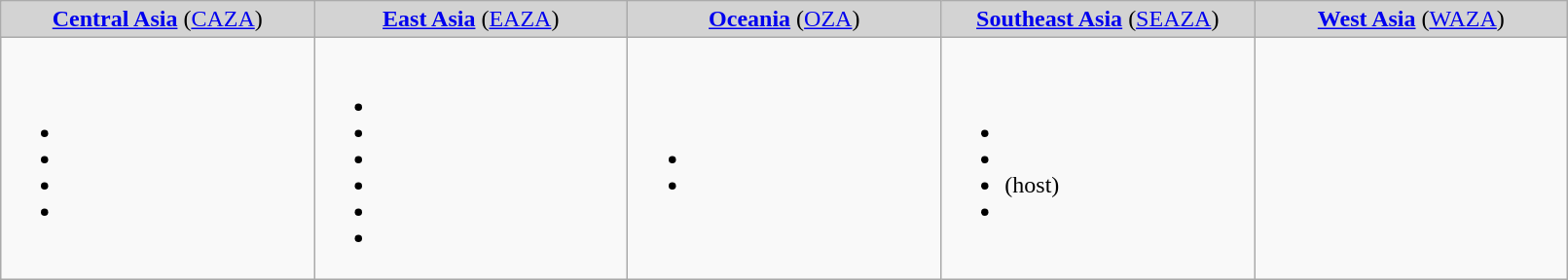<table class="wikitable" style="width:85%;">
<tr style="background:Lightgrey;">
<td style="width:20%; text-align:center;"><strong><a href='#'>Central Asia</a></strong> (<a href='#'>CAZA</a>)</td>
<td style="width:20%; text-align:center;"><strong><a href='#'>East Asia</a></strong> (<a href='#'>EAZA</a>)</td>
<td style="width:20%; text-align:center;"><strong><a href='#'>Oceania</a></strong> (<a href='#'>OZA</a>)</td>
<td style="width:20%; text-align:center;"><strong><a href='#'>Southeast Asia</a></strong> (<a href='#'>SEAZA</a>)</td>
<td style="width:20%; text-align:center;"><strong><a href='#'>West Asia</a></strong> (<a href='#'>WAZA</a>)</td>
</tr>
<tr>
<td><br><ul><li></li><li></li><li></li><li></li></ul></td>
<td><br><ul><li><s></s></li><li></li><li></li><li></li><li></li><li><s></s></li></ul></td>
<td><br><ul><li></li><li></li></ul></td>
<td><br><ul><li></li><li><s></s></li><li> (host)</li><li></li></ul></td>
<td></td>
</tr>
</table>
